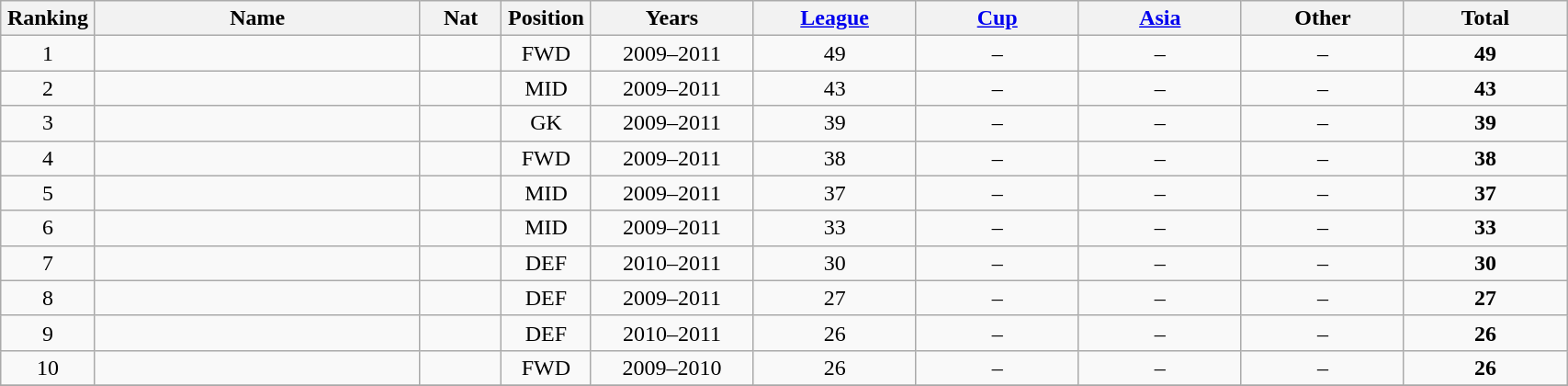<table class="wikitable sortable" style=text-align:center;width:90%>
<tr>
<th width=5%>Ranking</th>
<th width=20%>Name</th>
<th width=5%>Nat</th>
<th width=5%>Position</th>
<th width=10%; data-sort-type="number">Years</th>
<th width=10%; data-sort-type="number"><a href='#'>League</a></th>
<th width=10%; data-sort-type="number"><a href='#'>Cup</a></th>
<th width=10%; data-sort-type="number"><a href='#'>Asia</a></th>
<th width=10%; data-sort-type="number">Other</th>
<th width=10%; data-sort-type="number">Total</th>
</tr>
<tr>
<td>1</td>
<td style="text-align:left"></td>
<td></td>
<td>FWD</td>
<td>2009–2011</td>
<td>49</td>
<td>–</td>
<td>–</td>
<td>–</td>
<td><strong>49</strong></td>
</tr>
<tr>
<td>2</td>
<td style="text-align:left"></td>
<td></td>
<td>MID</td>
<td>2009–2011</td>
<td>43</td>
<td>–</td>
<td>–</td>
<td>–</td>
<td><strong>43</strong></td>
</tr>
<tr>
<td>3</td>
<td style="text-align:left"></td>
<td></td>
<td>GK</td>
<td>2009–2011</td>
<td>39</td>
<td>–</td>
<td>–</td>
<td>–</td>
<td><strong>39</strong></td>
</tr>
<tr>
<td>4</td>
<td style="text-align:left"></td>
<td></td>
<td>FWD</td>
<td>2009–2011</td>
<td>38</td>
<td>–</td>
<td>–</td>
<td>–</td>
<td><strong>38</strong></td>
</tr>
<tr>
<td>5</td>
<td style="text-align:left"></td>
<td></td>
<td>MID</td>
<td>2009–2011</td>
<td>37</td>
<td>–</td>
<td>–</td>
<td>–</td>
<td><strong>37</strong></td>
</tr>
<tr>
<td>6</td>
<td style="text-align:left"></td>
<td></td>
<td>MID</td>
<td>2009–2011</td>
<td>33</td>
<td>–</td>
<td>–</td>
<td>–</td>
<td><strong>33</strong></td>
</tr>
<tr>
<td>7</td>
<td style="text-align:left"></td>
<td></td>
<td>DEF</td>
<td>2010–2011</td>
<td>30</td>
<td>–</td>
<td>–</td>
<td>–</td>
<td><strong>30</strong></td>
</tr>
<tr>
<td>8</td>
<td style="text-align:left"></td>
<td></td>
<td>DEF</td>
<td>2009–2011</td>
<td>27</td>
<td>–</td>
<td>–</td>
<td>–</td>
<td><strong>27</strong></td>
</tr>
<tr>
<td>9</td>
<td style="text-align:left"></td>
<td></td>
<td>DEF</td>
<td>2010–2011</td>
<td>26</td>
<td>–</td>
<td>–</td>
<td>–</td>
<td><strong>26</strong></td>
</tr>
<tr>
<td>10</td>
<td style="text-align:left"></td>
<td></td>
<td>FWD</td>
<td>2009–2010</td>
<td>26</td>
<td>–</td>
<td>–</td>
<td>–</td>
<td><strong>26</strong></td>
</tr>
<tr>
</tr>
</table>
